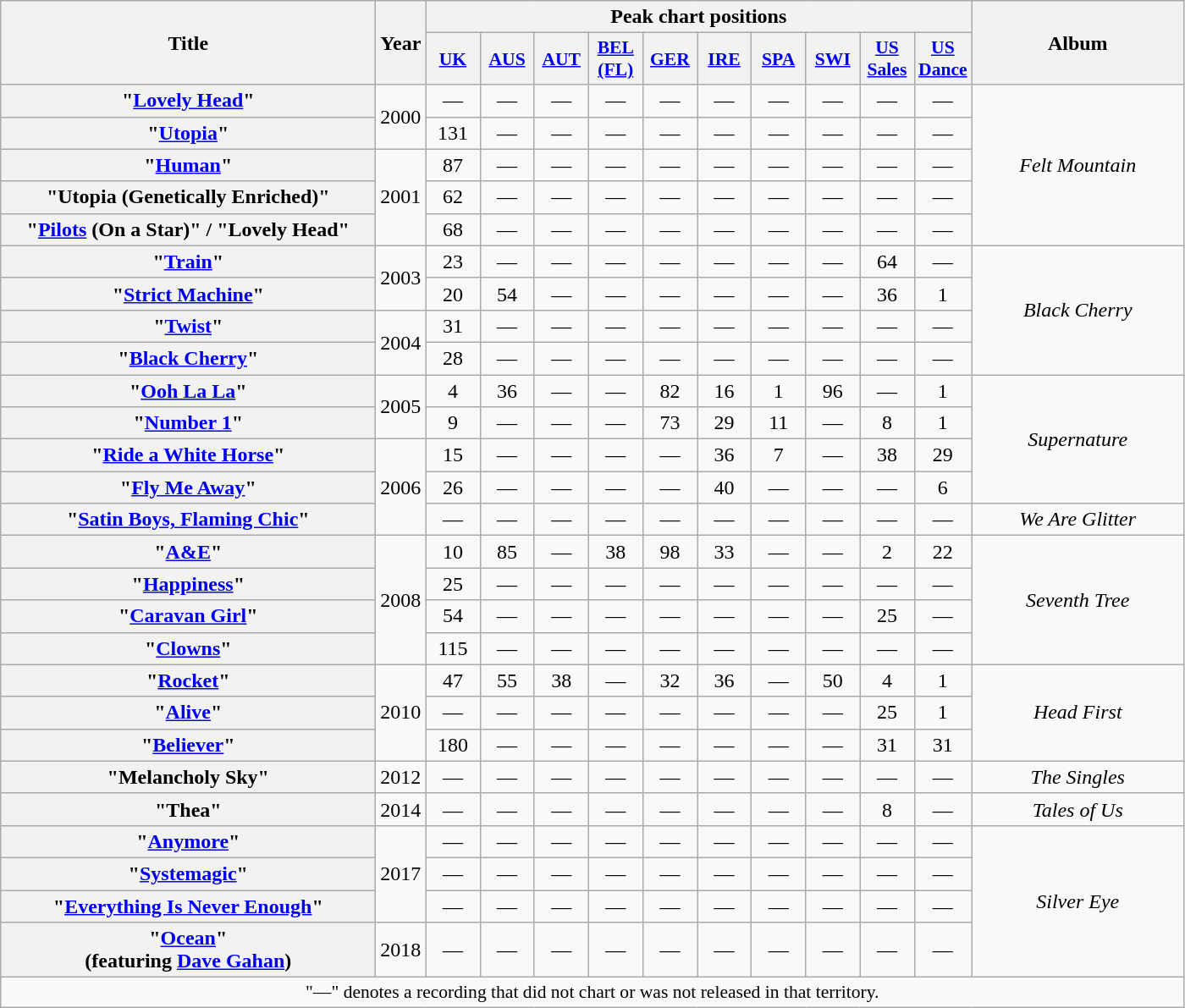<table class="wikitable plainrowheaders" style="text-align:center;">
<tr>
<th scope="col" rowspan="2" style="width:18em;">Title</th>
<th scope="col" rowspan="2" style="width:1em;">Year</th>
<th scope="col" colspan="10">Peak chart positions</th>
<th scope="col" rowspan="2" style="width:10em;">Album</th>
</tr>
<tr>
<th style="width:2.5em;font-size:90%"><a href='#'>UK</a><br></th>
<th style="width:2.5em;font-size:90%"><a href='#'>AUS</a><br></th>
<th style="width:2.5em;font-size:90%"><a href='#'>AUT</a><br></th>
<th scope="col" style="width:2.5em;font-size:90%;"><a href='#'>BEL<br>(FL)</a><br></th>
<th style="width:2.5em;font-size:90%"><a href='#'>GER</a><br></th>
<th style="width:2.5em;font-size:90%"><a href='#'>IRE</a><br></th>
<th style="width:2.5em;font-size:90%"><a href='#'>SPA</a><br></th>
<th style="width:2.5em;font-size:90%"><a href='#'>SWI</a><br></th>
<th style="width:2.5em;font-size:90%"><a href='#'>US<br>Sales</a><br></th>
<th style="width:2.5em;font-size:90%"><a href='#'>US<br>Dance</a><br></th>
</tr>
<tr>
<th scope="row">"<a href='#'>Lovely Head</a>"</th>
<td rowspan="2">2000</td>
<td>—</td>
<td>—</td>
<td>—</td>
<td>—</td>
<td>—</td>
<td>—</td>
<td>—</td>
<td>—</td>
<td>—</td>
<td>—</td>
<td rowspan="5"><em>Felt Mountain</em></td>
</tr>
<tr>
<th scope="row">"<a href='#'>Utopia</a>"</th>
<td>131</td>
<td>—</td>
<td>—</td>
<td>—</td>
<td>—</td>
<td>—</td>
<td>—</td>
<td>—</td>
<td>—</td>
<td>—</td>
</tr>
<tr>
<th scope="row">"<a href='#'>Human</a>"</th>
<td rowspan="3">2001</td>
<td>87</td>
<td>—</td>
<td>—</td>
<td>—</td>
<td>—</td>
<td>—</td>
<td>—</td>
<td>—</td>
<td>—</td>
<td>—</td>
</tr>
<tr>
<th scope="row">"Utopia (Genetically Enriched)"</th>
<td>62</td>
<td>—</td>
<td>—</td>
<td>—</td>
<td>—</td>
<td>—</td>
<td>—</td>
<td>—</td>
<td>—</td>
<td>—</td>
</tr>
<tr>
<th scope="row">"<a href='#'>Pilots</a> (On a Star)" / "Lovely Head"</th>
<td>68</td>
<td>—</td>
<td>—</td>
<td>—</td>
<td>—</td>
<td>—</td>
<td>—</td>
<td>—</td>
<td>—</td>
<td>—</td>
</tr>
<tr>
<th scope="row">"<a href='#'>Train</a>"</th>
<td rowspan="2">2003</td>
<td>23</td>
<td>—</td>
<td>—</td>
<td>—</td>
<td>—</td>
<td>—</td>
<td>—</td>
<td>—</td>
<td>64</td>
<td>—</td>
<td rowspan="4"><em>Black Cherry</em></td>
</tr>
<tr>
<th scope="row">"<a href='#'>Strict Machine</a>"</th>
<td>20</td>
<td>54</td>
<td>—</td>
<td>—</td>
<td>—</td>
<td>—</td>
<td>—</td>
<td>—</td>
<td>36</td>
<td>1</td>
</tr>
<tr>
<th scope="row">"<a href='#'>Twist</a>"</th>
<td rowspan="2">2004</td>
<td>31</td>
<td>—</td>
<td>—</td>
<td>—</td>
<td>—</td>
<td>—</td>
<td>—</td>
<td>—</td>
<td>—</td>
<td>—</td>
</tr>
<tr>
<th scope="row">"<a href='#'>Black Cherry</a>"</th>
<td>28</td>
<td>—</td>
<td>—</td>
<td>—</td>
<td>—</td>
<td>—</td>
<td>—</td>
<td>—</td>
<td>—</td>
<td>—</td>
</tr>
<tr>
<th scope="row">"<a href='#'>Ooh La La</a>"</th>
<td rowspan="2">2005</td>
<td>4</td>
<td>36</td>
<td>—</td>
<td>—</td>
<td>82</td>
<td>16</td>
<td>1</td>
<td>96</td>
<td>—</td>
<td>1</td>
<td rowspan="4"><em>Supernature</em></td>
</tr>
<tr>
<th scope="row">"<a href='#'>Number 1</a>"</th>
<td>9</td>
<td>—</td>
<td>—</td>
<td>—</td>
<td>73</td>
<td>29</td>
<td>11</td>
<td>—</td>
<td>8</td>
<td>1</td>
</tr>
<tr>
<th scope="row">"<a href='#'>Ride a White Horse</a>"</th>
<td rowspan="3">2006</td>
<td>15</td>
<td>—</td>
<td>—</td>
<td>—</td>
<td>—</td>
<td>36</td>
<td>7</td>
<td>—</td>
<td>38</td>
<td>29</td>
</tr>
<tr>
<th scope="row">"<a href='#'>Fly Me Away</a>"</th>
<td>26</td>
<td>—</td>
<td>—</td>
<td>—</td>
<td>—</td>
<td>40</td>
<td>—</td>
<td>—</td>
<td>—</td>
<td>6</td>
</tr>
<tr>
<th scope="row">"<a href='#'>Satin Boys, Flaming Chic</a>"</th>
<td>—</td>
<td>—</td>
<td>—</td>
<td>—</td>
<td>—</td>
<td>—</td>
<td>—</td>
<td>—</td>
<td>—</td>
<td>—</td>
<td><em>We Are Glitter</em></td>
</tr>
<tr>
<th scope="row">"<a href='#'>A&E</a>"</th>
<td rowspan="4">2008</td>
<td>10</td>
<td>85</td>
<td>—</td>
<td>38</td>
<td>98</td>
<td>33</td>
<td>—</td>
<td>—</td>
<td>2</td>
<td>22</td>
<td rowspan="4"><em>Seventh Tree</em></td>
</tr>
<tr>
<th scope="row">"<a href='#'>Happiness</a>"</th>
<td>25</td>
<td>—</td>
<td>—</td>
<td>—</td>
<td>—</td>
<td>—</td>
<td>—</td>
<td>—</td>
<td>—</td>
<td>—</td>
</tr>
<tr>
<th scope="row">"<a href='#'>Caravan Girl</a>"</th>
<td>54</td>
<td>—</td>
<td>—</td>
<td>—</td>
<td>—</td>
<td>—</td>
<td>—</td>
<td>—</td>
<td>25</td>
<td>—</td>
</tr>
<tr>
<th scope="row">"<a href='#'>Clowns</a>"</th>
<td>115</td>
<td>—</td>
<td>—</td>
<td>—</td>
<td>—</td>
<td>—</td>
<td>—</td>
<td>—</td>
<td>—</td>
<td>—</td>
</tr>
<tr>
<th scope="row">"<a href='#'>Rocket</a>"</th>
<td rowspan="3">2010</td>
<td>47</td>
<td>55</td>
<td>38</td>
<td>—</td>
<td>32</td>
<td>36</td>
<td>—</td>
<td>50</td>
<td>4</td>
<td>1</td>
<td rowspan="3"><em>Head First</em></td>
</tr>
<tr>
<th scope="row">"<a href='#'>Alive</a>"</th>
<td>—</td>
<td>—</td>
<td>—</td>
<td>—</td>
<td>—</td>
<td>—</td>
<td>—</td>
<td>—</td>
<td>25</td>
<td>1</td>
</tr>
<tr>
<th scope="row">"<a href='#'>Believer</a>"</th>
<td>180</td>
<td>—</td>
<td>—</td>
<td>—</td>
<td>—</td>
<td>—</td>
<td>—</td>
<td>—</td>
<td>31</td>
<td>31</td>
</tr>
<tr>
<th scope="row">"Melancholy Sky"</th>
<td>2012</td>
<td>—</td>
<td>—</td>
<td>—</td>
<td>—</td>
<td>—</td>
<td>—</td>
<td>—</td>
<td>—</td>
<td>—</td>
<td>—</td>
<td><em>The Singles</em></td>
</tr>
<tr>
<th scope="row">"Thea"</th>
<td>2014</td>
<td>—</td>
<td>—</td>
<td>—</td>
<td>—</td>
<td>—</td>
<td>—</td>
<td>—</td>
<td>—</td>
<td>8</td>
<td>—</td>
<td><em>Tales of Us</em></td>
</tr>
<tr>
<th scope="row">"<a href='#'>Anymore</a>"</th>
<td rowspan="3">2017</td>
<td>—</td>
<td>—</td>
<td>—</td>
<td>—</td>
<td>—</td>
<td>—</td>
<td>—</td>
<td>—</td>
<td>—</td>
<td>—</td>
<td rowspan="4"><em>Silver Eye</em></td>
</tr>
<tr>
<th scope="row">"<a href='#'>Systemagic</a>"</th>
<td>—</td>
<td>—</td>
<td>—</td>
<td>—</td>
<td>—</td>
<td>—</td>
<td>—</td>
<td>—</td>
<td>—</td>
<td>—</td>
</tr>
<tr>
<th scope="row">"<a href='#'>Everything Is Never Enough</a>"</th>
<td>—</td>
<td>—</td>
<td>—</td>
<td>—</td>
<td>—</td>
<td>—</td>
<td>—</td>
<td>—</td>
<td>—</td>
<td>—</td>
</tr>
<tr>
<th scope="row">"<a href='#'>Ocean</a>" <br><span>(featuring <a href='#'>Dave Gahan</a>)</span></th>
<td>2018</td>
<td>—</td>
<td>—</td>
<td>—</td>
<td>—</td>
<td>—</td>
<td>—</td>
<td>—</td>
<td>—</td>
<td>—</td>
<td>—</td>
</tr>
<tr>
<td colspan="13" style="font-size:90%">"—" denotes a recording that did not chart or was not released in that territory.</td>
</tr>
</table>
